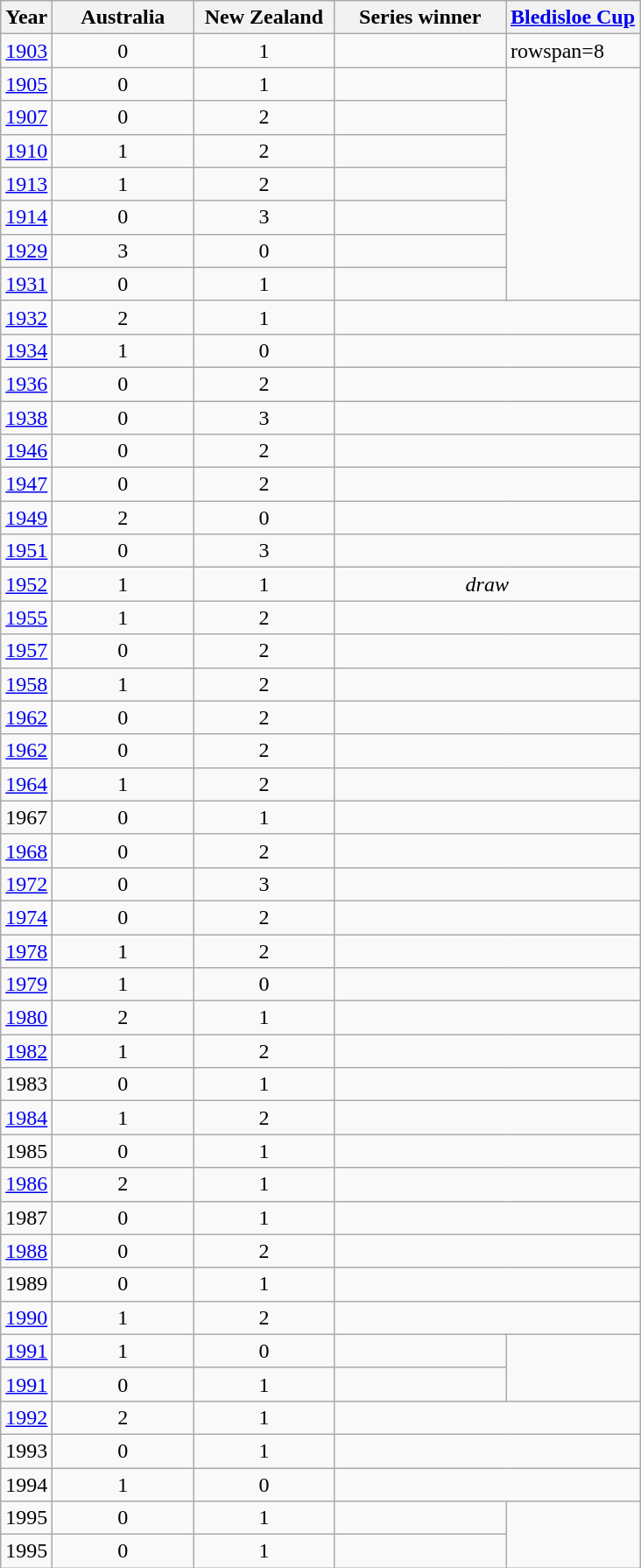<table class="wikitable">
<tr>
<th>Year</th>
<th width="100">Australia</th>
<th width="100">New Zealand</th>
<th width="123">Series winner</th>
<th><a href='#'>Bledisloe Cup</a></th>
</tr>
<tr>
<td> <a href='#'>1903</a></td>
<td align=center>0</td>
<td align=center>1</td>
<td></td>
<td>rowspan=8 </td>
</tr>
<tr>
<td> <a href='#'>1905</a></td>
<td align=center>0</td>
<td align=center>1</td>
<td></td>
</tr>
<tr>
<td> <a href='#'>1907</a></td>
<td align=center>0</td>
<td align=center>2</td>
<td></td>
</tr>
<tr>
<td> <a href='#'>1910</a></td>
<td align=center>1</td>
<td align=center>2</td>
<td></td>
</tr>
<tr>
<td> <a href='#'>1913</a></td>
<td align=center>1</td>
<td align=center>2</td>
<td></td>
</tr>
<tr>
<td> <a href='#'>1914</a></td>
<td align=center>0</td>
<td align=center>3</td>
<td></td>
</tr>
<tr>
<td> <a href='#'>1929</a></td>
<td align=center>3</td>
<td align=center>0</td>
<td></td>
</tr>
<tr>
<td> <a href='#'>1931</a></td>
<td align=center>0</td>
<td align=center>1</td>
<td></td>
</tr>
<tr>
<td> <a href='#'>1932</a></td>
<td align=center>2</td>
<td align=center>1</td>
<td colspan=2></td>
</tr>
<tr>
<td> <a href='#'>1934</a></td>
<td align=center>1</td>
<td align=center>0</td>
<td colspan=2></td>
</tr>
<tr>
<td> <a href='#'>1936</a></td>
<td align=center>0</td>
<td align=center>2</td>
<td colspan=2></td>
</tr>
<tr>
<td> <a href='#'>1938</a></td>
<td align=center>0</td>
<td align=center>3</td>
<td colspan=2></td>
</tr>
<tr>
<td> <a href='#'>1946</a></td>
<td align=center>0</td>
<td align=center>2</td>
<td colspan=2></td>
</tr>
<tr>
<td> <a href='#'>1947</a></td>
<td align=center>0</td>
<td align=center>2</td>
<td colspan=2></td>
</tr>
<tr>
<td> <a href='#'>1949</a></td>
<td align=center>2</td>
<td align=center>0</td>
<td colspan=2></td>
</tr>
<tr>
<td> <a href='#'>1951</a></td>
<td align=center>0</td>
<td align=center>3</td>
<td colspan=2></td>
</tr>
<tr>
<td> <a href='#'>1952</a></td>
<td align=center>1</td>
<td align=center>1</td>
<td align=center colspan=2><em>draw</em></td>
</tr>
<tr>
<td> <a href='#'>1955</a></td>
<td align=center>1</td>
<td align=center>2</td>
<td colspan=2></td>
</tr>
<tr>
<td> <a href='#'>1957</a></td>
<td align=center>0</td>
<td align=center>2</td>
<td colspan=2></td>
</tr>
<tr>
<td> <a href='#'>1958</a></td>
<td align=center>1</td>
<td align=center>2</td>
<td colspan=2></td>
</tr>
<tr>
<td> <a href='#'>1962</a></td>
<td align=center>0</td>
<td align=center>2</td>
<td colspan=2></td>
</tr>
<tr>
<td> <a href='#'>1962</a></td>
<td align=center>0</td>
<td align=center>2</td>
<td colspan=2></td>
</tr>
<tr>
<td> <a href='#'>1964</a></td>
<td align=center>1</td>
<td align=center>2</td>
<td colspan=2></td>
</tr>
<tr>
<td> 1967</td>
<td align=center>0</td>
<td align=center>1</td>
<td colspan=2></td>
</tr>
<tr>
<td> <a href='#'>1968</a></td>
<td align=center>0</td>
<td align=center>2</td>
<td colspan=2></td>
</tr>
<tr>
<td> <a href='#'>1972</a></td>
<td align=center>0</td>
<td align=center>3</td>
<td colspan=2></td>
</tr>
<tr>
<td> <a href='#'>1974</a></td>
<td align=center>0</td>
<td align=center>2</td>
<td colspan=2></td>
</tr>
<tr>
<td> <a href='#'>1978</a></td>
<td align=center>1</td>
<td align=center>2</td>
<td colspan=2></td>
</tr>
<tr>
<td> <a href='#'>1979</a></td>
<td align=center>1</td>
<td align=center>0</td>
<td colspan=2></td>
</tr>
<tr>
<td> <a href='#'>1980</a></td>
<td align=center>2</td>
<td align=center>1</td>
<td colspan=2></td>
</tr>
<tr>
<td> <a href='#'>1982</a></td>
<td align=center>1</td>
<td align=center>2</td>
<td colspan=2></td>
</tr>
<tr>
<td> 1983</td>
<td align=center>0</td>
<td align=center>1</td>
<td colspan=2></td>
</tr>
<tr>
<td> <a href='#'>1984</a></td>
<td align=center>1</td>
<td align=center>2</td>
<td colspan=2></td>
</tr>
<tr>
<td> 1985</td>
<td align=center>0</td>
<td align=center>1</td>
<td colspan=2></td>
</tr>
<tr>
<td> <a href='#'>1986</a></td>
<td align=center>2</td>
<td align=center>1</td>
<td colspan=2></td>
</tr>
<tr>
<td> 1987</td>
<td align=center>0</td>
<td align=center>1</td>
<td colspan=2></td>
</tr>
<tr>
<td> <a href='#'>1988</a></td>
<td align=center>0</td>
<td align=center>2</td>
<td colspan=2></td>
</tr>
<tr>
<td> 1989</td>
<td align=center>0</td>
<td align=center>1</td>
<td colspan=2></td>
</tr>
<tr>
<td> <a href='#'>1990</a></td>
<td align=center>1</td>
<td align=center>2</td>
<td colspan=2></td>
</tr>
<tr>
<td> <a href='#'>1991</a></td>
<td align=center>1</td>
<td align=center>0</td>
<td></td>
<td rowspan=2></td>
</tr>
<tr>
<td> <a href='#'>1991</a></td>
<td align=center>0</td>
<td align=center>1</td>
<td></td>
</tr>
<tr>
<td> <a href='#'>1992</a></td>
<td align=center>2</td>
<td align=center>1</td>
<td colspan=2></td>
</tr>
<tr>
<td> 1993</td>
<td align=center>0</td>
<td align=center>1</td>
<td colspan=2></td>
</tr>
<tr>
<td> 1994</td>
<td align=center>1</td>
<td align=center>0</td>
<td colspan=2></td>
</tr>
<tr>
<td> 1995</td>
<td align=center>0</td>
<td align=center>1</td>
<td></td>
<td rowspan=2></td>
</tr>
<tr>
<td> 1995</td>
<td align=center>0</td>
<td align=center>1</td>
<td></td>
</tr>
</table>
